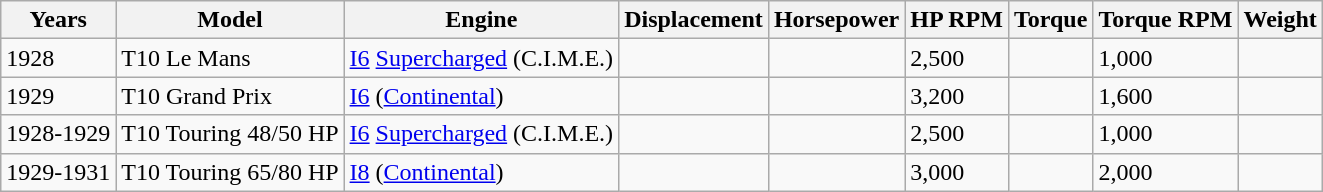<table class="wikitable sortable">
<tr>
<th>Years</th>
<th>Model</th>
<th>Engine</th>
<th>Displacement</th>
<th>Horsepower</th>
<th>HP RPM</th>
<th>Torque</th>
<th>Torque RPM</th>
<th>Weight</th>
</tr>
<tr>
<td>1928</td>
<td>T10 Le Mans</td>
<td><a href='#'>I6</a> <a href='#'>Supercharged</a>  (C.I.M.E.)</td>
<td></td>
<td></td>
<td>2,500</td>
<td></td>
<td>1,000</td>
<td></td>
</tr>
<tr>
<td>1929</td>
<td>T10 Grand Prix </td>
<td><a href='#'>I6</a> (<a href='#'>Continental</a>)</td>
<td></td>
<td></td>
<td>3,200</td>
<td></td>
<td>1,600</td>
<td></td>
</tr>
<tr>
<td>1928-1929</td>
<td>T10 Touring 48/50 HP</td>
<td><a href='#'>I6</a> <a href='#'>Supercharged</a>  (C.I.M.E.)</td>
<td></td>
<td></td>
<td>2,500</td>
<td></td>
<td>1,000</td>
<td></td>
</tr>
<tr>
<td>1929-1931</td>
<td>T10 Touring 65/80 HP</td>
<td><a href='#'>I8</a> (<a href='#'>Continental</a>)</td>
<td></td>
<td></td>
<td>3,000</td>
<td></td>
<td>2,000</td>
<td></td>
</tr>
</table>
